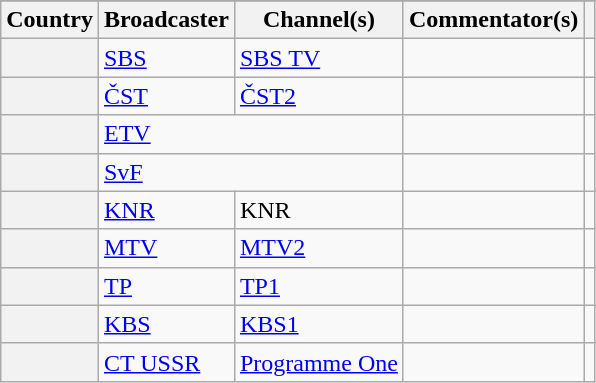<table class="wikitable plainrowheaders">
<tr>
</tr>
<tr>
<th scope="col">Country</th>
<th scope="col">Broadcaster</th>
<th scope="col">Channel(s)</th>
<th scope="col">Commentator(s)</th>
<th scope="col"></th>
</tr>
<tr>
<th scope="row"></th>
<td><a href='#'>SBS</a></td>
<td><a href='#'>SBS TV</a></td>
<td></td>
<td style="text-align:center"></td>
</tr>
<tr>
<th scope="row"></th>
<td><a href='#'>ČST</a></td>
<td><a href='#'>ČST2</a></td>
<td></td>
<td style="text-align:center"></td>
</tr>
<tr>
<th scope="row"></th>
<td colspan="2"><a href='#'>ETV</a></td>
<td></td>
<td style="text-align:center"></td>
</tr>
<tr>
<th scope="row"></th>
<td colspan="2"><a href='#'>SvF</a></td>
<td></td>
<td style="text-align:center"></td>
</tr>
<tr>
<th scope="row"></th>
<td><a href='#'>KNR</a></td>
<td>KNR</td>
<td></td>
<td style="text-align:center"></td>
</tr>
<tr>
<th scope="row"></th>
<td><a href='#'>MTV</a></td>
<td><a href='#'>MTV2</a></td>
<td></td>
<td style="text-align:center"></td>
</tr>
<tr>
<th scope="row"></th>
<td><a href='#'>TP</a></td>
<td><a href='#'>TP1</a></td>
<td></td>
<td style="text-align:center"></td>
</tr>
<tr>
<th scope="row"></th>
<td><a href='#'>KBS</a></td>
<td><a href='#'>KBS1</a></td>
<td></td>
<td style="text-align:center"></td>
</tr>
<tr>
<th scope="row"></th>
<td><a href='#'>CT USSR</a></td>
<td><a href='#'>Programme One</a></td>
<td></td>
<td style="text-align:center"></td>
</tr>
</table>
